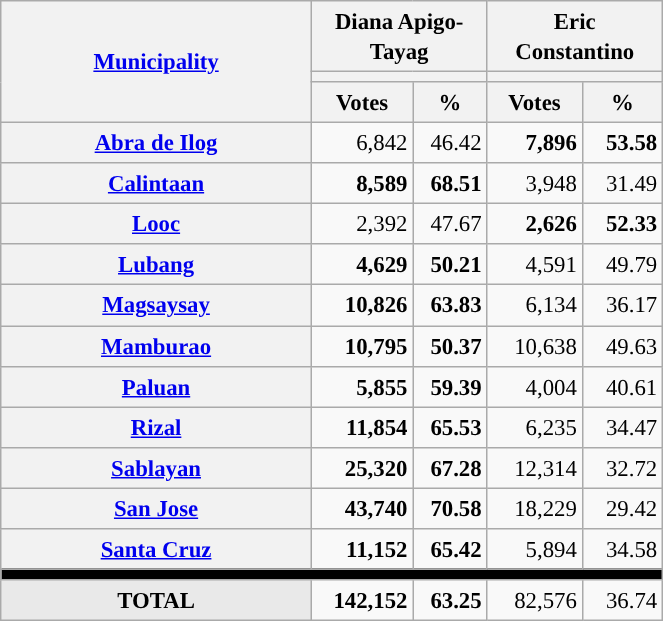<table class="wikitable collapsible collapsed" style="text-align:right; font-size:95%; line-height:20px;">
<tr>
<th rowspan="3" width="200"><a href='#'>Municipality</a></th>
<th colspan="2" width="110">Diana Apigo-Tayag</th>
<th colspan="2" width="110">Eric Constantino</th>
</tr>
<tr>
<th colspan="2" style="background:"></th>
<th colspan="2" style="background:"></th>
</tr>
<tr>
<th>Votes</th>
<th>%</th>
<th>Votes</th>
<th>%</th>
</tr>
<tr>
<th scope="row"><a href='#'>Abra de Ilog</a></th>
<td>6,842</td>
<td>46.42</td>
<td style="background:"><strong>7,896</strong></td>
<td style="background:"><strong>53.58</strong></td>
</tr>
<tr>
<th scope="row"><a href='#'>Calintaan</a></th>
<td style="background:"><strong>8,589</strong></td>
<td style="background:"><strong>68.51</strong></td>
<td>3,948</td>
<td>31.49</td>
</tr>
<tr>
<th scope="row"><a href='#'>Looc</a></th>
<td>2,392</td>
<td>47.67</td>
<td style="background:"><strong>2,626</strong></td>
<td style="background:"><strong>52.33</strong></td>
</tr>
<tr>
<th scope="row"><a href='#'>Lubang</a></th>
<td style="background:"><strong>4,629</strong></td>
<td style="background:"><strong>50.21</strong></td>
<td>4,591</td>
<td>49.79</td>
</tr>
<tr>
<th scope="row"><a href='#'>Magsaysay</a></th>
<td style="background:"><strong>10,826</strong></td>
<td style="background:"><strong>63.83</strong></td>
<td>6,134</td>
<td>36.17</td>
</tr>
<tr>
<th scope="row"><a href='#'>Mamburao</a></th>
<td style="background:"><strong>10,795</strong></td>
<td style="background:"><strong>50.37</strong></td>
<td>10,638</td>
<td>49.63</td>
</tr>
<tr>
<th scope="row"><a href='#'>Paluan</a></th>
<td style="background:"><strong>5,855</strong></td>
<td style="background:"><strong>59.39</strong></td>
<td>4,004</td>
<td>40.61</td>
</tr>
<tr>
<th scope="row"><a href='#'>Rizal</a></th>
<td style="background:"><strong>11,854</strong></td>
<td style="background:"><strong>65.53</strong></td>
<td>6,235</td>
<td>34.47</td>
</tr>
<tr>
<th scope="row"><a href='#'>Sablayan</a></th>
<td style="background:"><strong>25,320</strong></td>
<td style="background:"><strong>67.28</strong></td>
<td>12,314</td>
<td>32.72</td>
</tr>
<tr>
<th scope="row"><a href='#'>San Jose</a></th>
<td style="background:"><strong>43,740</strong></td>
<td style="background:"><strong>70.58</strong></td>
<td>18,229</td>
<td>29.42</td>
</tr>
<tr>
<th scope="row"><a href='#'>Santa Cruz</a></th>
<td style="background:"><strong>11,152</strong></td>
<td style="background:"><strong>65.42</strong></td>
<td>5,894</td>
<td>34.58</td>
</tr>
<tr>
<td colspan=5 bgcolor=black></td>
</tr>
<tr>
<td style="background:#E9E9E9;" align="center"><strong>TOTAL</strong></td>
<td style="background:"><strong>142,152</strong></td>
<td style="background:"><strong>63.25</strong></td>
<td>82,576</td>
<td>36.74</td>
</tr>
</table>
